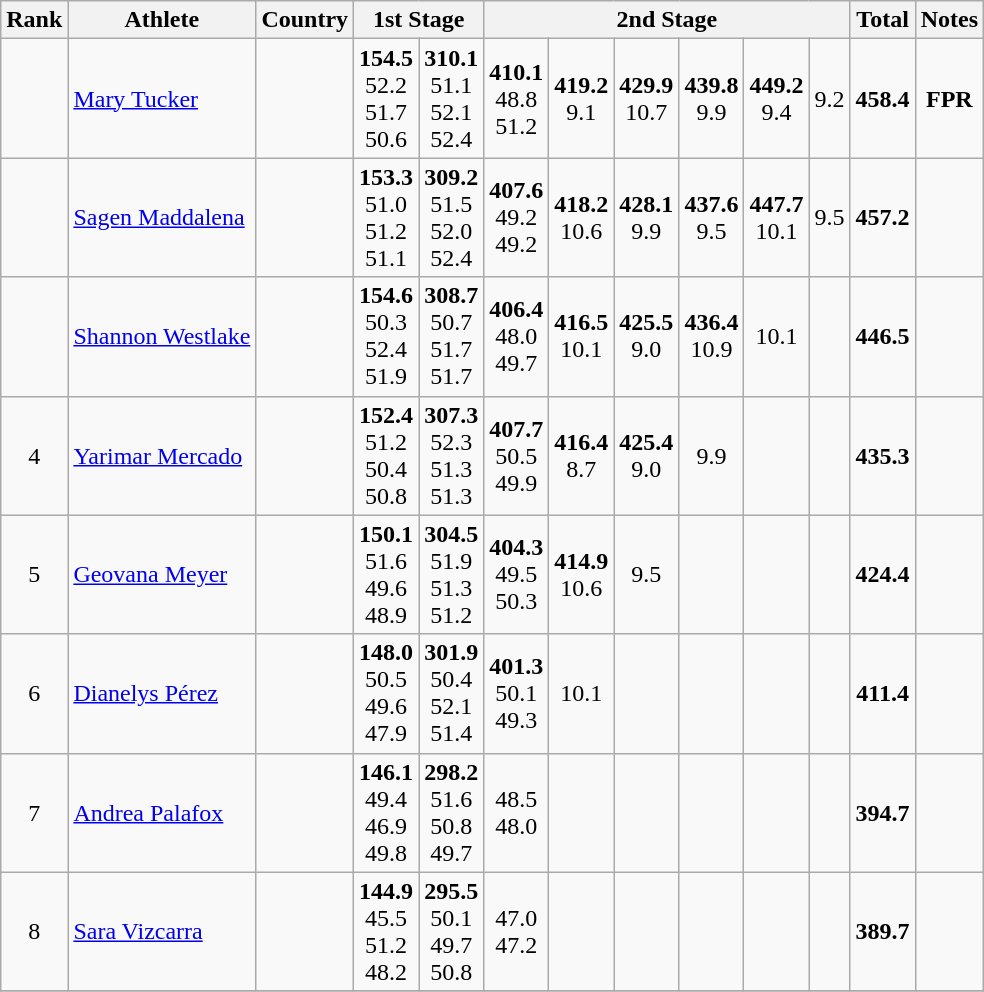<table class="wikitable sortable" style="text-align:center">
<tr>
<th>Rank</th>
<th>Athlete</th>
<th>Country</th>
<th colspan="2">1st Stage</th>
<th colspan="6">2nd Stage</th>
<th>Total</th>
<th>Notes</th>
</tr>
<tr>
<td></td>
<td align=left><a href='#'>Mary Tucker</a></td>
<td align=left></td>
<td><strong>154.5</strong><br>52.2<br>51.7<br>50.6</td>
<td><strong>310.1</strong><br>51.1<br>52.1<br>52.4</td>
<td><strong>410.1</strong><br>48.8<br>51.2</td>
<td><strong>419.2</strong><br>9.1</td>
<td><strong>429.9</strong><br>10.7</td>
<td><strong>439.8</strong><br>9.9</td>
<td><strong>449.2</strong><br>9.4</td>
<td>9.2</td>
<td><strong>458.4</strong></td>
<td><strong>FPR</strong></td>
</tr>
<tr>
<td></td>
<td align=left><a href='#'>Sagen Maddalena</a></td>
<td align=left></td>
<td><strong>153.3</strong><br>51.0<br>51.2<br>51.1</td>
<td><strong>309.2</strong><br>51.5<br>52.0<br>52.4</td>
<td><strong>407.6</strong><br>49.2<br>49.2</td>
<td><strong>418.2</strong><br>10.6</td>
<td><strong>428.1</strong><br>9.9</td>
<td><strong>437.6</strong><br>9.5</td>
<td><strong>447.7</strong><br>10.1</td>
<td>9.5</td>
<td><strong>457.2</strong></td>
<td></td>
</tr>
<tr>
<td></td>
<td align=left><a href='#'>Shannon Westlake</a></td>
<td align=left></td>
<td><strong>154.6</strong><br>50.3<br>52.4<br>51.9</td>
<td><strong>308.7</strong><br>50.7<br>51.7<br>51.7</td>
<td><strong>406.4</strong><br>48.0<br>49.7</td>
<td><strong>416.5</strong><br>10.1</td>
<td><strong>425.5</strong><br>9.0</td>
<td><strong>436.4</strong><br>10.9</td>
<td>10.1</td>
<td></td>
<td><strong>446.5</strong></td>
</tr>
<tr>
<td>4</td>
<td align=left><a href='#'>Yarimar Mercado</a></td>
<td align=left></td>
<td><strong>152.4</strong><br>51.2<br>50.4<br>50.8</td>
<td><strong>307.3</strong><br>52.3<br>51.3<br>51.3</td>
<td><strong>407.7</strong><br>50.5<br>49.9</td>
<td><strong>416.4</strong><br>8.7</td>
<td><strong>425.4</strong><br>9.0</td>
<td>9.9</td>
<td></td>
<td></td>
<td><strong>435.3</strong></td>
<td></td>
</tr>
<tr>
<td>5</td>
<td align=left><a href='#'>Geovana Meyer</a></td>
<td align=left></td>
<td><strong>150.1</strong><br>51.6<br>49.6<br>48.9</td>
<td><strong>304.5</strong><br>51.9<br>51.3<br>51.2</td>
<td><strong>404.3</strong><br>49.5<br>50.3</td>
<td><strong>414.9</strong><br>10.6</td>
<td>9.5</td>
<td></td>
<td></td>
<td></td>
<td><strong>424.4</strong></td>
<td></td>
</tr>
<tr>
<td>6</td>
<td align=left><a href='#'>Dianelys Pérez</a></td>
<td align=left></td>
<td><strong>148.0</strong><br>50.5<br>49.6<br>47.9</td>
<td><strong>301.9</strong><br>50.4<br>52.1<br>51.4</td>
<td><strong>401.3</strong><br>50.1<br>49.3</td>
<td>10.1</td>
<td></td>
<td></td>
<td></td>
<td></td>
<td><strong>411.4</strong></td>
<td></td>
</tr>
<tr>
<td>7</td>
<td align=left><a href='#'>Andrea Palafox</a></td>
<td align=left></td>
<td><strong>146.1</strong><br>49.4<br>46.9<br>49.8</td>
<td><strong>298.2</strong><br>51.6<br>50.8<br>49.7</td>
<td>48.5<br>48.0</td>
<td></td>
<td></td>
<td></td>
<td></td>
<td></td>
<td><strong>394.7</strong></td>
<td></td>
</tr>
<tr>
<td>8</td>
<td align=left><a href='#'>Sara Vizcarra</a></td>
<td align=left></td>
<td><strong>144.9</strong><br>45.5<br>51.2<br>48.2</td>
<td><strong>295.5</strong><br>50.1<br>49.7<br>50.8</td>
<td>47.0<br>47.2</td>
<td></td>
<td></td>
<td></td>
<td></td>
<td></td>
<td><strong>389.7</strong></td>
<td></td>
</tr>
<tr>
</tr>
</table>
